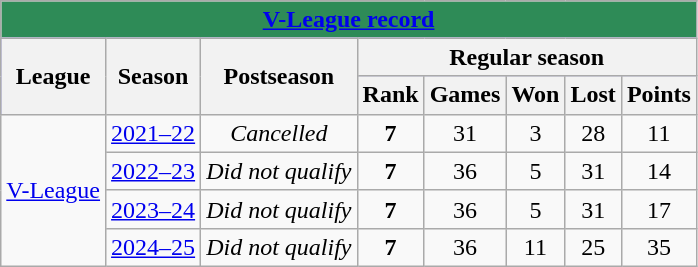<table class="wikitable">
<tr>
<th colspan="8" style="background:#2E8B57; border:0px "><a href='#'><span>V-League record</span></a></th>
</tr>
<tr>
</tr>
<tr bgcolor=#7070ff>
<th rowspan="2">League</th>
<th rowspan="2">Season</th>
<th rowspan="2">Postseason</th>
<th colspan="5">Regular season</th>
</tr>
<tr>
<th>Rank</th>
<th>Games</th>
<th>Won</th>
<th>Lost</th>
<th>Points</th>
</tr>
<tr>
<td rowspan=4><a href='#'>V-League</a></td>
<td><a href='#'>2021–22</a></td>
<td align="center"><em>Cancelled</em></td>
<td align="center"><strong>7</strong></td>
<td align="center">31</td>
<td align="center">3</td>
<td align="center">28</td>
<td align="center">11</td>
</tr>
<tr>
<td><a href='#'>2022–23</a></td>
<td align="center"><em>Did not qualify</em></td>
<td align="center"><strong>7</strong></td>
<td align="center">36</td>
<td align="center">5</td>
<td align="center">31</td>
<td align="center">14</td>
</tr>
<tr>
<td><a href='#'>2023–24</a></td>
<td align="center"><em>Did not qualify</em></td>
<td align="center"><strong>7</strong></td>
<td align="center">36</td>
<td align="center">5</td>
<td align="center">31</td>
<td align="center">17</td>
</tr>
<tr>
<td><a href='#'>2024–25</a></td>
<td align="center"><em>Did not qualify</em></td>
<td align="center"><strong>7</strong></td>
<td align="center">36</td>
<td align="center">11</td>
<td align="center">25</td>
<td align="center">35</td>
</tr>
</table>
